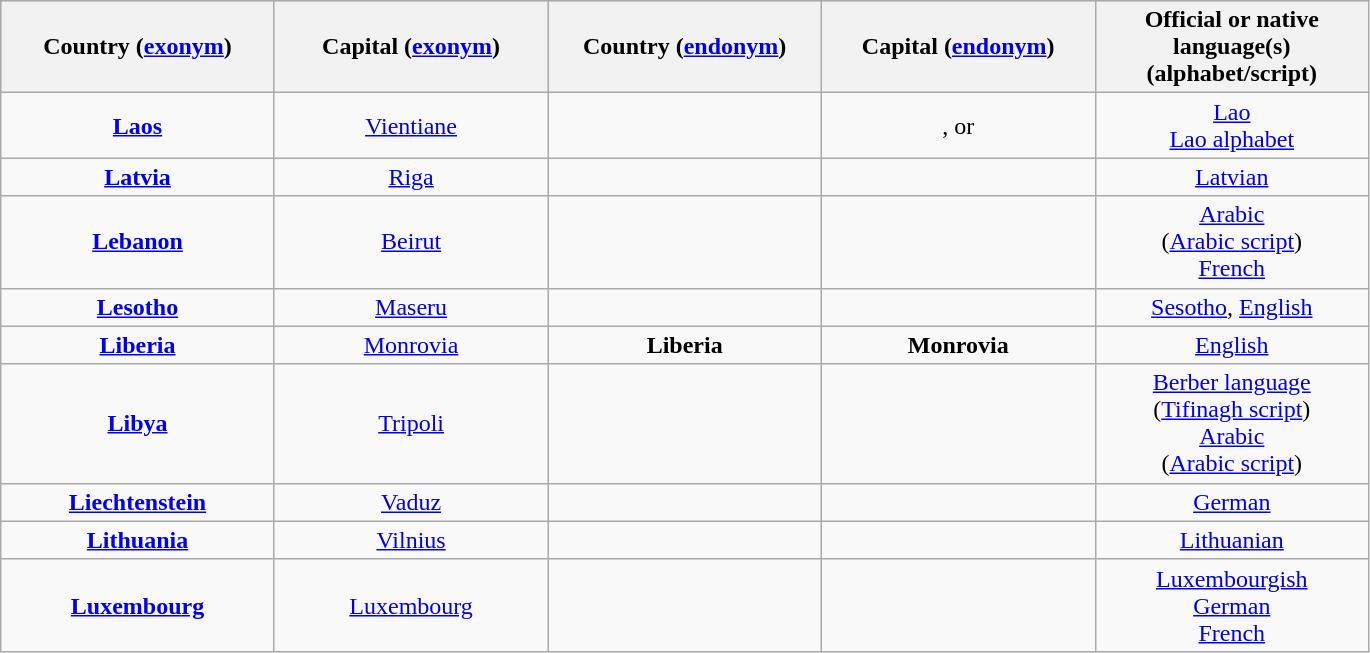<table style="text-align:center;" class="wikitable">
<tr style="background:#ccc;">
<th style="width:175px;">Country (<a href='#'>exonym</a>)</th>
<th style="width:175px;">Capital (<a href='#'>exonym</a>)</th>
<th style="width:175px;">Country (<a href='#'>endonym</a>)</th>
<th style="width:175px;">Capital (<a href='#'>endonym</a>)</th>
<th style="width:175px;">Official or native language(s) (alphabet/script)</th>
</tr>
<tr>
<td> <strong><a href='#'>Laos</a></strong></td>
<td><a href='#'>Vientiane</a></td>
<td><strong></strong><br></td>
<td><strong></strong>, or <strong></strong><br></td>
<td><a href='#'>Lao</a><br><a href='#'>Lao alphabet</a></td>
</tr>
<tr>
<td> <strong><a href='#'>Latvia</a></strong></td>
<td><a href='#'>Riga</a></td>
<td><strong></strong></td>
<td><strong></strong></td>
<td><a href='#'>Latvian</a></td>
</tr>
<tr>
<td> <strong><a href='#'>Lebanon</a></strong></td>
<td><a href='#'>Beirut</a></td>
<td><strong></strong><br><br><strong></strong></td>
<td><strong></strong><br><br><strong></strong></td>
<td><a href='#'>Arabic</a><br>(<a href='#'>Arabic script</a>)<br><a href='#'>French</a></td>
</tr>
<tr>
<td> <strong><a href='#'>Lesotho</a></strong></td>
<td><a href='#'>Maseru</a></td>
<td><strong></strong></td>
<td><strong></strong></td>
<td><a href='#'>Sesotho</a>, <a href='#'>English</a></td>
</tr>
<tr>
<td> <strong><a href='#'>Liberia</a></strong></td>
<td><a href='#'>Monrovia</a></td>
<td><strong>Liberia</strong></td>
<td><strong>Monrovia</strong></td>
<td><a href='#'>English</a></td>
</tr>
<tr>
<td> <strong><a href='#'>Libya</a></strong></td>
<td><a href='#'>Tripoli</a></td>
<td><strong></strong><br><strong></strong><br><strong></strong><br></td>
<td><strong></strong><br><strong></strong><br><strong></strong><br></td>
<td><a href='#'>Berber language</a><br>(<a href='#'>Tifinagh script</a>)<br><a href='#'>Arabic</a><br>(<a href='#'>Arabic script</a>)</td>
</tr>
<tr>
<td> <strong><a href='#'>Liechtenstein</a></strong></td>
<td><a href='#'>Vaduz</a></td>
<td><strong></strong></td>
<td><strong></strong></td>
<td><a href='#'>German</a></td>
</tr>
<tr>
<td> <strong><a href='#'>Lithuania</a></strong></td>
<td><a href='#'>Vilnius</a></td>
<td><strong></strong></td>
<td><strong></strong></td>
<td><a href='#'>Lithuanian</a></td>
</tr>
<tr>
<td> <strong><a href='#'>Luxembourg</a></strong></td>
<td><a href='#'>Luxembourg</a></td>
<td><strong></strong><br><strong></strong><br><strong></strong></td>
<td><strong></strong><br><strong></strong><br><strong></strong></td>
<td><a href='#'>Luxembourgish</a><br><a href='#'>German</a><br><a href='#'>French</a></td>
</tr>
</table>
